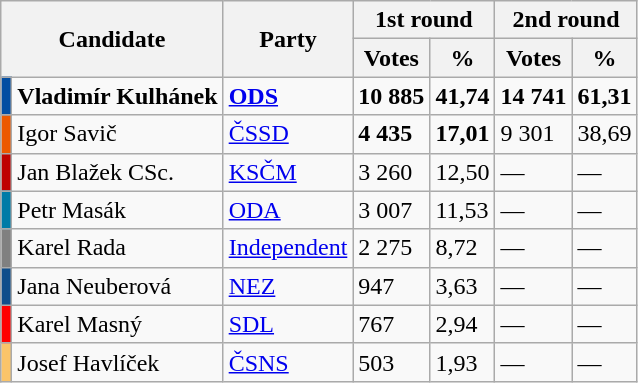<table class="wikitable sortable">
<tr>
<th colspan="2" rowspan="2">Candidate</th>
<th rowspan="2">Party</th>
<th colspan="2">1st round</th>
<th colspan="2">2nd round</th>
</tr>
<tr>
<th>Votes</th>
<th>%</th>
<th>Votes</th>
<th>%</th>
</tr>
<tr>
<td style="background-color:#034EA2;"></td>
<td><strong>Vladimír Kulhánek</strong></td>
<td><a href='#'><strong>ODS</strong></a></td>
<td><strong>10 885</strong></td>
<td><strong>41,74</strong></td>
<td><strong>14 741</strong></td>
<td><strong>61,31</strong></td>
</tr>
<tr>
<td style="background-color:#EC5800;"></td>
<td>Igor Savič</td>
<td><a href='#'>ČSSD</a></td>
<td><strong>4 435</strong></td>
<td><strong>17,01</strong></td>
<td>9 301</td>
<td>38,69</td>
</tr>
<tr>
<td style="background-color:#bf0202;"></td>
<td>Jan Blažek CSc.</td>
<td><a href='#'>KSČM</a></td>
<td>3 260</td>
<td>12,50</td>
<td>—</td>
<td>—</td>
</tr>
<tr>
<td style="background-color:#007BA7;"></td>
<td>Petr Masák</td>
<td><a href='#'>ODA</a></td>
<td>3 007</td>
<td>11,53</td>
<td>—</td>
<td>—</td>
</tr>
<tr>
<td style="background-color:gray;"></td>
<td>Karel Rada</td>
<td><a href='#'>Independent</a></td>
<td>2 275</td>
<td>8,72</td>
<td>—</td>
<td>—</td>
</tr>
<tr>
<td style="background-color:#104E8B;"></td>
<td>Jana Neuberová</td>
<td><a href='#'>NEZ</a></td>
<td>947</td>
<td>3,63</td>
<td>—</td>
<td>—</td>
</tr>
<tr>
<td style="background-color:red;"></td>
<td>Karel Masný</td>
<td><a href='#'>SDL</a></td>
<td>767</td>
<td>2,94</td>
<td>—</td>
<td>—</td>
</tr>
<tr>
<td style="background-color:#FAC469;"></td>
<td>Josef Havlíček</td>
<td><a href='#'>ČSNS</a></td>
<td>503</td>
<td>1,93</td>
<td>—</td>
<td>—</td>
</tr>
</table>
